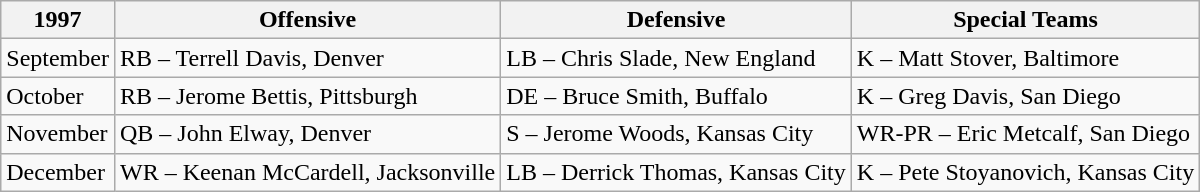<table class="wikitable">
<tr>
<th>1997</th>
<th>Offensive</th>
<th>Defensive</th>
<th>Special Teams</th>
</tr>
<tr>
<td>September</td>
<td>RB – Terrell Davis, Denver</td>
<td>LB – Chris Slade, New England</td>
<td>K – Matt Stover, Baltimore</td>
</tr>
<tr>
<td>October</td>
<td>RB – Jerome Bettis, Pittsburgh</td>
<td>DE – Bruce Smith, Buffalo</td>
<td>K – Greg Davis, San Diego</td>
</tr>
<tr>
<td>November</td>
<td>QB – John Elway, Denver</td>
<td>S – Jerome Woods, Kansas City</td>
<td>WR-PR – Eric Metcalf, San Diego</td>
</tr>
<tr>
<td>December</td>
<td>WR – Keenan McCardell, Jacksonville</td>
<td>LB – Derrick Thomas, Kansas City</td>
<td>K – Pete Stoyanovich, Kansas City</td>
</tr>
</table>
